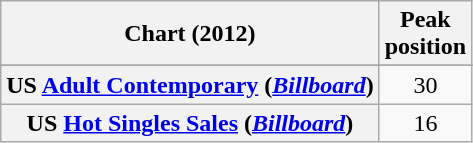<table class="wikitable sortable plainrowheaders">
<tr>
<th scope="col">Chart (2012)</th>
<th scope="col">Peak<br>position</th>
</tr>
<tr>
</tr>
<tr>
<th scope="row">US <a href='#'>Adult Contemporary</a> (<em><a href='#'>Billboard</a></em>)</th>
<td style="text-align:center;">30</td>
</tr>
<tr>
<th scope="row">US <a href='#'>Hot Singles Sales</a> (<em><a href='#'>Billboard</a></em>)</th>
<td style="text-align:center;">16</td>
</tr>
</table>
